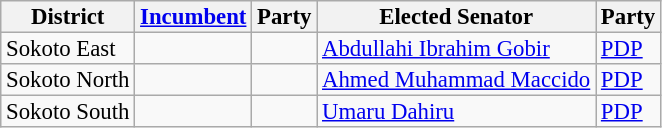<table class="sortable wikitable" style="font-size:95%;line-height:14px;">
<tr>
<th class="unsortable">District</th>
<th class="unsortable"><a href='#'>Incumbent</a></th>
<th>Party</th>
<th class="unsortable">Elected Senator</th>
<th>Party</th>
</tr>
<tr>
<td>Sokoto East</td>
<td></td>
<td></td>
<td><a href='#'>Abdullahi Ibrahim Gobir</a></td>
<td><a href='#'>PDP</a></td>
</tr>
<tr>
<td>Sokoto North</td>
<td></td>
<td></td>
<td><a href='#'>Ahmed Muhammad Maccido</a></td>
<td><a href='#'>PDP</a></td>
</tr>
<tr>
<td>Sokoto South</td>
<td></td>
<td></td>
<td><a href='#'>Umaru Dahiru</a></td>
<td><a href='#'>PDP</a></td>
</tr>
</table>
